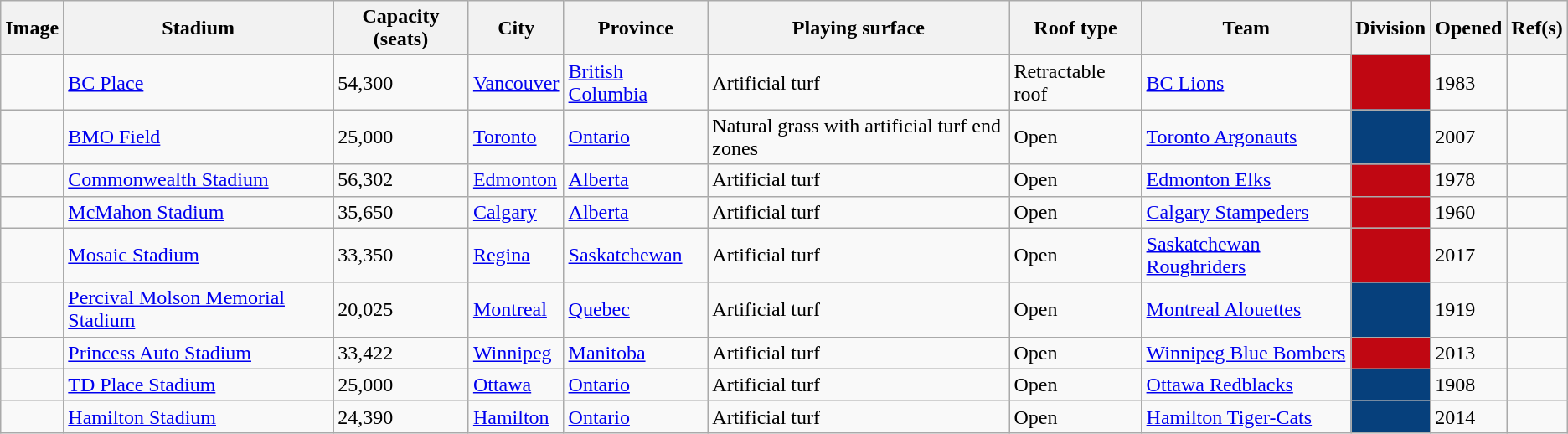<table class="wikitable sortable">
<tr>
<th class=unsortable>Image</th>
<th>Stadium</th>
<th>Capacity (seats)</th>
<th>City</th>
<th>Province</th>
<th>Playing surface</th>
<th>Roof type</th>
<th>Team</th>
<th>Division</th>
<th>Opened</th>
<th>Ref(s)</th>
</tr>
<tr>
<td></td>
<td><a href='#'>BC Place</a></td>
<td>54,300</td>
<td><a href='#'>Vancouver</a></td>
<td><a href='#'>British Columbia</a></td>
<td>Artificial turf</td>
<td>Retractable roof</td>
<td><a href='#'>BC Lions</a></td>
<td style="background:#c00712;"><a href='#'></a></td>
<td>1983</td>
<td></td>
</tr>
<tr>
<td></td>
<td><a href='#'>BMO Field</a></td>
<td>25,000</td>
<td><a href='#'>Toronto</a></td>
<td><a href='#'>Ontario</a></td>
<td>Natural grass with artificial turf end zones</td>
<td>Open</td>
<td><a href='#'>Toronto Argonauts</a></td>
<td style="background:#06407C;"><a href='#'></a></td>
<td>2007</td>
<td></td>
</tr>
<tr>
<td></td>
<td><a href='#'>Commonwealth Stadium</a></td>
<td>56,302</td>
<td><a href='#'>Edmonton</a></td>
<td><a href='#'>Alberta</a></td>
<td>Artificial turf</td>
<td>Open</td>
<td><a href='#'>Edmonton Elks</a></td>
<td style="background:#c00712;"><a href='#'></a></td>
<td>1978</td>
<td></td>
</tr>
<tr>
<td></td>
<td><a href='#'>McMahon Stadium</a></td>
<td>35,650</td>
<td><a href='#'>Calgary</a></td>
<td><a href='#'>Alberta</a></td>
<td>Artificial turf</td>
<td>Open</td>
<td><a href='#'>Calgary Stampeders</a></td>
<td style="background:#c00712;"><a href='#'></a></td>
<td>1960</td>
<td></td>
</tr>
<tr>
<td></td>
<td><a href='#'>Mosaic Stadium</a></td>
<td>33,350</td>
<td><a href='#'>Regina</a></td>
<td><a href='#'>Saskatchewan</a></td>
<td>Artificial turf</td>
<td>Open</td>
<td><a href='#'>Saskatchewan Roughriders</a></td>
<td style="background:#c00712;"><a href='#'></a></td>
<td>2017</td>
<td></td>
</tr>
<tr>
<td></td>
<td><a href='#'>Percival Molson Memorial Stadium</a></td>
<td>20,025</td>
<td><a href='#'>Montreal</a></td>
<td><a href='#'>Quebec</a></td>
<td>Artificial turf</td>
<td>Open</td>
<td><a href='#'>Montreal Alouettes</a></td>
<td style="background:#06407C;"><a href='#'></a></td>
<td>1919</td>
<td></td>
</tr>
<tr>
<td></td>
<td><a href='#'>Princess Auto Stadium</a></td>
<td>33,422</td>
<td><a href='#'>Winnipeg</a></td>
<td><a href='#'>Manitoba</a></td>
<td>Artificial turf</td>
<td>Open</td>
<td><a href='#'>Winnipeg Blue Bombers</a></td>
<td style="background:#c00712;"><a href='#'></a></td>
<td>2013</td>
<td></td>
</tr>
<tr>
<td></td>
<td><a href='#'>TD Place Stadium</a></td>
<td>25,000</td>
<td><a href='#'>Ottawa</a></td>
<td><a href='#'>Ontario</a></td>
<td>Artificial turf</td>
<td>Open</td>
<td><a href='#'>Ottawa Redblacks</a></td>
<td style="background:#06407C;"><a href='#'></a></td>
<td>1908</td>
<td></td>
</tr>
<tr>
<td></td>
<td><a href='#'>Hamilton Stadium</a></td>
<td>24,390</td>
<td><a href='#'>Hamilton</a></td>
<td><a href='#'>Ontario</a></td>
<td>Artificial turf</td>
<td>Open</td>
<td><a href='#'>Hamilton Tiger-Cats</a></td>
<td style="background:#06407C;"><a href='#'></a></td>
<td>2014</td>
<td></td>
</tr>
</table>
